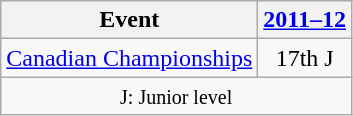<table class="wikitable" style="text-align:center">
<tr>
<th>Event</th>
<th><a href='#'>2011–12</a></th>
</tr>
<tr>
<td align=left><a href='#'>Canadian Championships</a></td>
<td>17th J</td>
</tr>
<tr>
<td colspan=2 align=center><small> J: Junior level </small></td>
</tr>
</table>
